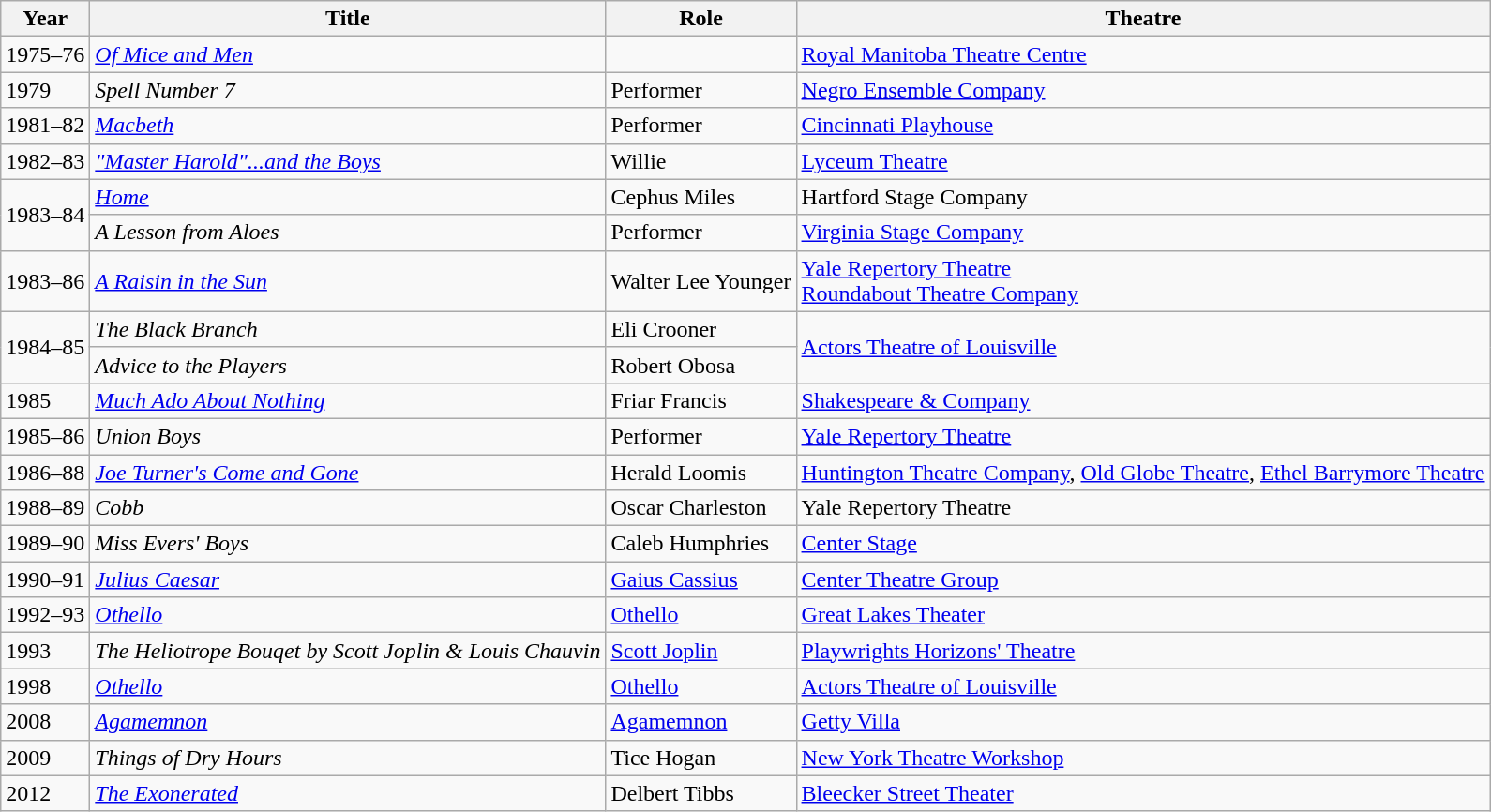<table class="wikitable sortable">
<tr>
<th>Year</th>
<th>Title</th>
<th>Role</th>
<th>Theatre</th>
</tr>
<tr>
<td>1975–76</td>
<td><a href='#'><em>Of Mice and Men</em></a></td>
<td></td>
<td><a href='#'>Royal Manitoba Theatre Centre</a></td>
</tr>
<tr>
<td>1979</td>
<td><em>Spell Number 7</em></td>
<td>Performer</td>
<td><a href='#'>Negro Ensemble Company</a></td>
</tr>
<tr>
<td>1981–82</td>
<td><em><a href='#'>Macbeth</a></em></td>
<td>Performer</td>
<td><a href='#'>Cincinnati Playhouse</a></td>
</tr>
<tr>
<td>1982–83</td>
<td><em><a href='#'>"Master Harold"...and the Boys</a></em></td>
<td>Willie</td>
<td><a href='#'>Lyceum Theatre</a></td>
</tr>
<tr>
<td rowspan="2">1983–84</td>
<td><em><a href='#'>Home</a></em></td>
<td>Cephus Miles</td>
<td>Hartford Stage Company</td>
</tr>
<tr>
<td><em>A Lesson from Aloes</em></td>
<td>Performer</td>
<td><a href='#'>Virginia Stage Company</a></td>
</tr>
<tr>
<td>1983–86</td>
<td><em><a href='#'>A Raisin in the Sun</a></em></td>
<td>Walter Lee Younger</td>
<td><a href='#'>Yale Repertory Theatre</a><br><a href='#'>Roundabout Theatre Company</a></td>
</tr>
<tr>
<td rowspan="2">1984–85</td>
<td><em>The Black Branch</em></td>
<td>Eli Crooner</td>
<td rowspan="2"><a href='#'>Actors Theatre of Louisville</a></td>
</tr>
<tr>
<td><em>Advice to the Players</em></td>
<td>Robert Obosa</td>
</tr>
<tr>
<td>1985</td>
<td><em><a href='#'>Much Ado About Nothing</a></em></td>
<td>Friar Francis</td>
<td><a href='#'>Shakespeare & Company</a></td>
</tr>
<tr>
<td>1985–86</td>
<td><em>Union Boys</em></td>
<td>Performer</td>
<td><a href='#'>Yale Repertory Theatre</a></td>
</tr>
<tr>
<td>1986–88</td>
<td><em><a href='#'>Joe Turner's Come and Gone</a></em></td>
<td>Herald Loomis</td>
<td><a href='#'>Huntington Theatre Company</a>, <a href='#'>Old Globe Theatre</a>, <a href='#'>Ethel Barrymore Theatre</a></td>
</tr>
<tr>
<td>1988–89</td>
<td><em>Cobb</em></td>
<td>Oscar Charleston</td>
<td>Yale Repertory Theatre</td>
</tr>
<tr>
<td>1989–90</td>
<td><em>Miss Evers' Boys</em></td>
<td>Caleb Humphries</td>
<td><a href='#'>Center Stage</a></td>
</tr>
<tr>
<td>1990–91</td>
<td><em><a href='#'>Julius Caesar</a></em></td>
<td><a href='#'>Gaius Cassius</a></td>
<td><a href='#'>Center Theatre Group</a></td>
</tr>
<tr>
<td>1992–93</td>
<td><em><a href='#'>Othello</a></em></td>
<td><a href='#'>Othello</a></td>
<td><a href='#'>Great Lakes Theater</a></td>
</tr>
<tr>
<td>1993</td>
<td><em>The Heliotrope Bouqet by Scott Joplin & Louis Chauvin</em></td>
<td><a href='#'>Scott Joplin</a></td>
<td><a href='#'>Playwrights Horizons' Theatre</a></td>
</tr>
<tr>
<td>1998</td>
<td><em><a href='#'>Othello</a></em></td>
<td><a href='#'>Othello</a></td>
<td><a href='#'>Actors Theatre of Louisville</a></td>
</tr>
<tr>
<td>2008</td>
<td><em><a href='#'>Agamemnon</a></em></td>
<td><a href='#'>Agamemnon</a></td>
<td><a href='#'>Getty Villa</a></td>
</tr>
<tr>
<td>2009</td>
<td><em>Things of Dry Hours</em></td>
<td>Tice Hogan</td>
<td><a href='#'>New York Theatre Workshop</a></td>
</tr>
<tr>
<td>2012</td>
<td><em><a href='#'>The Exonerated</a></em></td>
<td>Delbert Tibbs</td>
<td><a href='#'>Bleecker Street Theater</a></td>
</tr>
</table>
